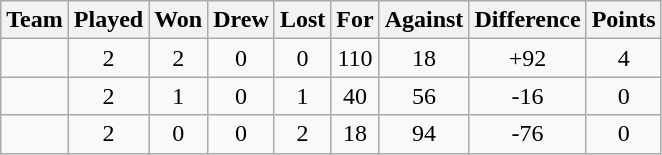<table class="wikitable" style="text-align:center">
<tr>
<th>Team</th>
<th>Played</th>
<th>Won</th>
<th>Drew</th>
<th>Lost</th>
<th>For</th>
<th>Against</th>
<th>Difference</th>
<th>Points</th>
</tr>
<tr>
<td align=left></td>
<td>2</td>
<td>2</td>
<td>0</td>
<td>0</td>
<td>110</td>
<td>18</td>
<td>+92</td>
<td>4</td>
</tr>
<tr>
<td align=left></td>
<td>2</td>
<td>1</td>
<td>0</td>
<td>1</td>
<td>40</td>
<td>56</td>
<td>-16</td>
<td>0</td>
</tr>
<tr>
<td align=left></td>
<td>2</td>
<td>0</td>
<td>0</td>
<td>2</td>
<td>18</td>
<td>94</td>
<td>-76</td>
<td>0</td>
</tr>
</table>
